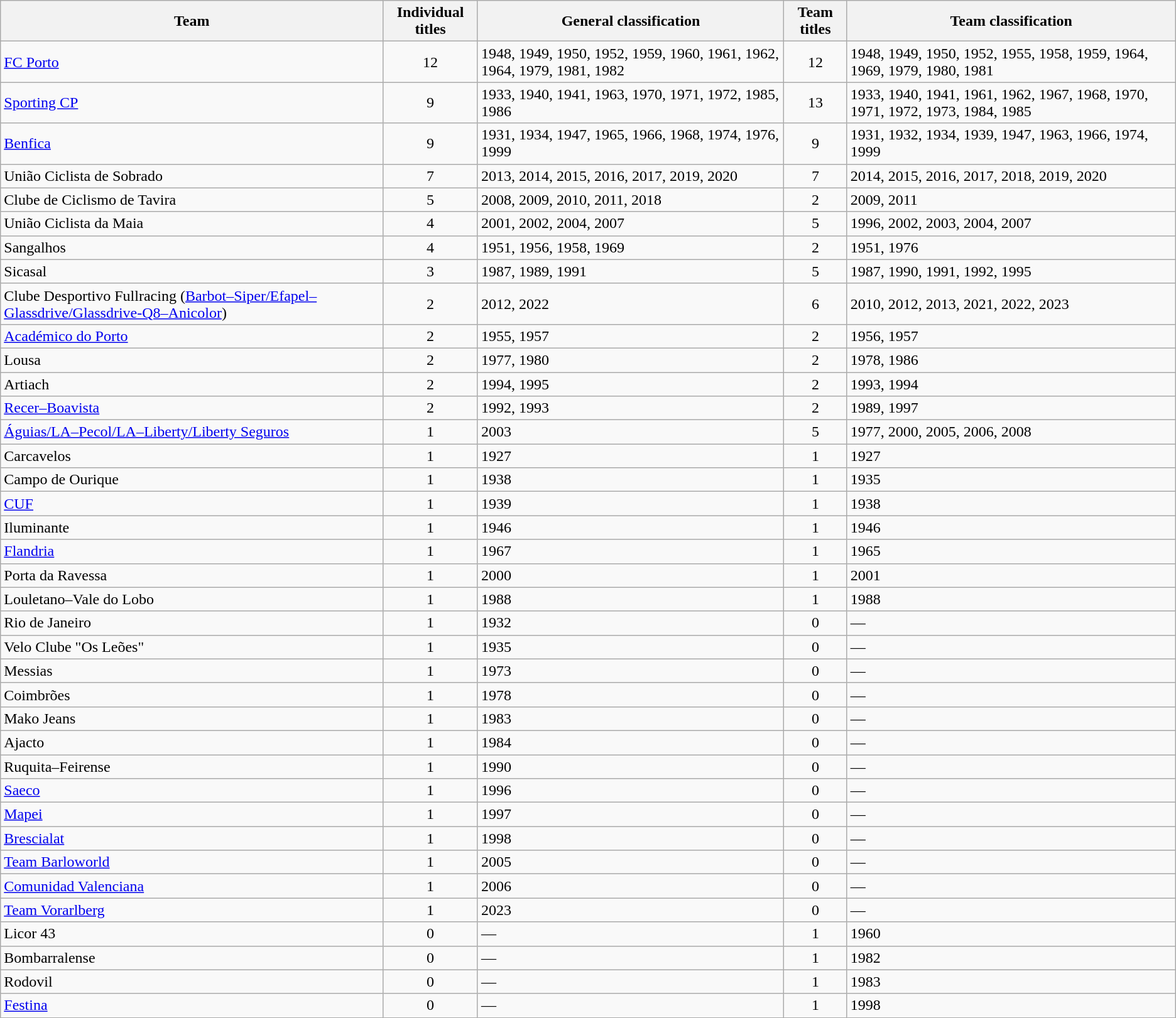<table class="wikitable sortable">
<tr>
<th>Team</th>
<th>Individual titles</th>
<th>General classification</th>
<th>Team titles</th>
<th>Team classification</th>
</tr>
<tr>
<td> <a href='#'>FC Porto</a></td>
<td align=center>12</td>
<td>1948, 1949, 1950, 1952, 1959, 1960, 1961, 1962, 1964, 1979, 1981, 1982</td>
<td align=center>12</td>
<td>1948, 1949, 1950, 1952, 1955, 1958, 1959, 1964, 1969, 1979, 1980, 1981</td>
</tr>
<tr>
<td> <a href='#'>Sporting CP</a></td>
<td align=center>9</td>
<td>1933, 1940, 1941, 1963, 1970, 1971, 1972, 1985, 1986</td>
<td align=center>13</td>
<td>1933, 1940, 1941, 1961, 1962, 1967, 1968, 1970, 1971, 1972, 1973, 1984, 1985</td>
</tr>
<tr>
<td> <a href='#'>Benfica</a></td>
<td align=center>9</td>
<td>1931, 1934, 1947, 1965, 1966, 1968, 1974, 1976, 1999</td>
<td align=center>9</td>
<td>1931, 1932, 1934, 1939, 1947, 1963, 1966, 1974, 1999</td>
</tr>
<tr>
<td> União Ciclista de Sobrado</td>
<td align=center>7</td>
<td>2013, 2014, 2015, 2016, 2017, 2019, 2020</td>
<td align=center>7</td>
<td>2014, 2015, 2016, 2017, 2018, 2019, 2020</td>
</tr>
<tr>
<td> Clube de Ciclismo de Tavira</td>
<td align=center>5</td>
<td>2008, 2009, 2010, 2011, 2018</td>
<td align=center>2</td>
<td>2009, 2011</td>
</tr>
<tr>
<td> União Ciclista da Maia</td>
<td align=center>4</td>
<td>2001, 2002, 2004, 2007</td>
<td align=center>5</td>
<td>1996, 2002, 2003, 2004, 2007</td>
</tr>
<tr>
<td> Sangalhos</td>
<td align=center>4</td>
<td>1951, 1956, 1958, 1969</td>
<td align=center>2</td>
<td>1951, 1976</td>
</tr>
<tr>
<td> Sicasal</td>
<td align=center>3</td>
<td>1987, 1989, 1991</td>
<td align=center>5</td>
<td>1987, 1990, 1991, 1992, 1995</td>
</tr>
<tr>
<td> Clube Desportivo Fullracing (<a href='#'>Barbot–Siper/Efapel–Glassdrive/Glassdrive-Q8–Anicolor</a>)</td>
<td align=center>2</td>
<td>2012, 2022</td>
<td align=center>6</td>
<td>2010, 2012, 2013, 2021, 2022, 2023</td>
</tr>
<tr>
<td> <a href='#'>Académico do Porto</a></td>
<td align=center>2</td>
<td>1955, 1957</td>
<td align=center>2</td>
<td>1956, 1957</td>
</tr>
<tr>
<td> Lousa</td>
<td align=center>2</td>
<td>1977, 1980</td>
<td align=center>2</td>
<td>1978, 1986</td>
</tr>
<tr>
<td> Artiach</td>
<td align=center>2</td>
<td>1994, 1995</td>
<td align=center>2</td>
<td>1993, 1994</td>
</tr>
<tr>
<td> <a href='#'>Recer–Boavista</a></td>
<td align=center>2</td>
<td>1992, 1993</td>
<td align=center>2</td>
<td>1989, 1997</td>
</tr>
<tr>
<td> <a href='#'>Águias/LA–Pecol/LA–Liberty/Liberty Seguros</a></td>
<td align=center>1</td>
<td>2003</td>
<td align=center>5</td>
<td>1977, 2000, 2005, 2006, 2008</td>
</tr>
<tr>
<td> Carcavelos</td>
<td align=center>1</td>
<td>1927</td>
<td align=center>1</td>
<td>1927</td>
</tr>
<tr>
<td> Campo de Ourique</td>
<td align=center>1</td>
<td>1938</td>
<td align=center>1</td>
<td>1935</td>
</tr>
<tr>
<td> <a href='#'>CUF</a></td>
<td align=center>1</td>
<td>1939</td>
<td align=center>1</td>
<td>1938</td>
</tr>
<tr>
<td> Iluminante</td>
<td align=center>1</td>
<td>1946</td>
<td align=center>1</td>
<td>1946</td>
</tr>
<tr>
<td> <a href='#'>Flandria</a></td>
<td align=center>1</td>
<td>1967</td>
<td align=center>1</td>
<td>1965</td>
</tr>
<tr>
<td> Porta da Ravessa</td>
<td align=center>1</td>
<td>2000</td>
<td align=center>1</td>
<td>2001</td>
</tr>
<tr>
<td> Louletano–Vale do Lobo</td>
<td align=center>1</td>
<td>1988</td>
<td align=center>1</td>
<td>1988</td>
</tr>
<tr>
<td> Rio de Janeiro</td>
<td align=center>1</td>
<td>1932</td>
<td align=center>0</td>
<td>—</td>
</tr>
<tr>
<td> Velo Clube "Os Leões"</td>
<td align=center>1</td>
<td>1935</td>
<td align=center>0</td>
<td>—</td>
</tr>
<tr>
<td> Messias</td>
<td align=center>1</td>
<td>1973</td>
<td align=center>0</td>
<td>—</td>
</tr>
<tr>
<td> Coimbrões</td>
<td align=center>1</td>
<td>1978</td>
<td align=center>0</td>
<td>—</td>
</tr>
<tr>
<td> Mako Jeans</td>
<td align=center>1</td>
<td>1983</td>
<td align=center>0</td>
<td>—</td>
</tr>
<tr>
<td> Ajacto</td>
<td align=center>1</td>
<td>1984</td>
<td align=center>0</td>
<td>—</td>
</tr>
<tr>
<td> Ruquita–Feirense</td>
<td align=center>1</td>
<td>1990</td>
<td align=center>0</td>
<td>—</td>
</tr>
<tr>
<td> <a href='#'>Saeco</a></td>
<td align=center>1</td>
<td>1996</td>
<td align=center>0</td>
<td>—</td>
</tr>
<tr>
<td> <a href='#'>Mapei</a></td>
<td align=center>1</td>
<td>1997</td>
<td align=center>0</td>
<td>—</td>
</tr>
<tr>
<td> <a href='#'>Brescialat</a></td>
<td align=center>1</td>
<td>1998</td>
<td align=center>0</td>
<td>—</td>
</tr>
<tr>
<td> <a href='#'>Team Barloworld</a></td>
<td align=center>1</td>
<td>2005</td>
<td align=center>0</td>
<td>—</td>
</tr>
<tr>
<td> <a href='#'>Comunidad Valenciana</a></td>
<td align=center>1</td>
<td>2006</td>
<td align=center>0</td>
<td>—</td>
</tr>
<tr>
<td> <a href='#'>Team Vorarlberg</a></td>
<td align=center>1</td>
<td>2023</td>
<td align=center>0</td>
<td>—</td>
</tr>
<tr>
<td> Licor 43</td>
<td align=center>0</td>
<td>—</td>
<td align=center>1</td>
<td>1960</td>
</tr>
<tr>
<td> Bombarralense</td>
<td align=center>0</td>
<td>—</td>
<td align=center>1</td>
<td>1982</td>
</tr>
<tr>
<td> Rodovil</td>
<td align=center>0</td>
<td>—</td>
<td align=center>1</td>
<td>1983</td>
</tr>
<tr>
<td> <a href='#'>Festina</a></td>
<td align=center>0</td>
<td>—</td>
<td align=center>1</td>
<td>1998</td>
</tr>
</table>
